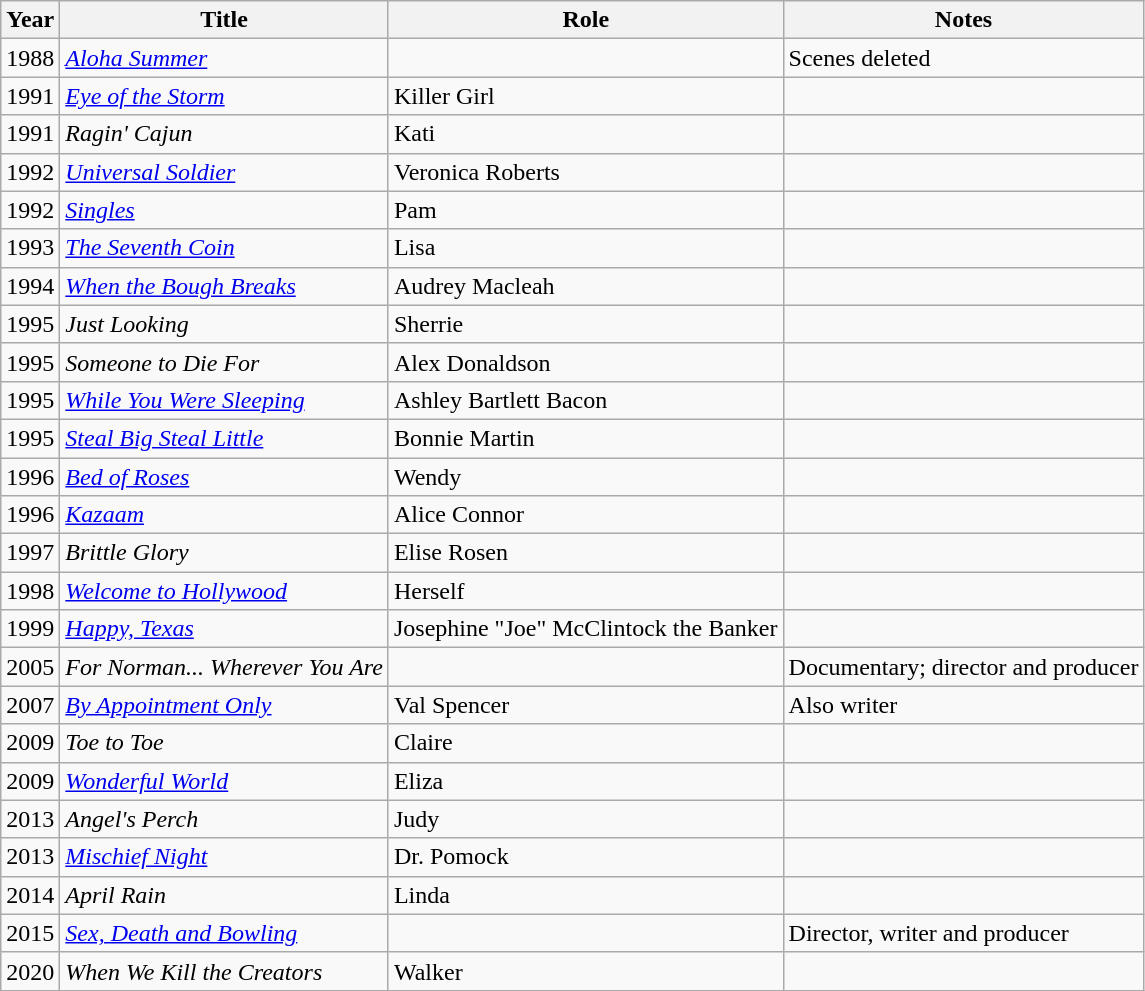<table class="wikitable sortable">
<tr>
<th>Year</th>
<th>Title</th>
<th>Role</th>
<th class="unsortable">Notes</th>
</tr>
<tr>
<td>1988</td>
<td><em><a href='#'>Aloha Summer</a></em></td>
<td></td>
<td>Scenes deleted</td>
</tr>
<tr>
<td>1991</td>
<td><em><a href='#'>Eye of the Storm</a></em></td>
<td>Killer Girl</td>
<td></td>
</tr>
<tr>
<td>1991</td>
<td><em>Ragin' Cajun</em></td>
<td>Kati</td>
<td></td>
</tr>
<tr>
<td>1992</td>
<td><em><a href='#'>Universal Soldier</a></em></td>
<td>Veronica Roberts</td>
<td></td>
</tr>
<tr>
<td>1992</td>
<td><em><a href='#'>Singles</a></em></td>
<td>Pam</td>
<td></td>
</tr>
<tr>
<td>1993</td>
<td><em><a href='#'>The Seventh Coin</a></em></td>
<td>Lisa</td>
<td></td>
</tr>
<tr>
<td>1994</td>
<td><em><a href='#'>When the Bough Breaks</a></em></td>
<td>Audrey Macleah</td>
<td></td>
</tr>
<tr>
<td>1995</td>
<td><em>Just Looking</em></td>
<td>Sherrie</td>
<td></td>
</tr>
<tr>
<td>1995</td>
<td><em>Someone to Die For</em></td>
<td>Alex Donaldson</td>
<td></td>
</tr>
<tr>
<td>1995</td>
<td><em><a href='#'>While You Were Sleeping</a></em></td>
<td>Ashley Bartlett Bacon</td>
<td></td>
</tr>
<tr>
<td>1995</td>
<td><em><a href='#'>Steal Big Steal Little</a></em></td>
<td>Bonnie Martin</td>
<td></td>
</tr>
<tr>
<td>1996</td>
<td><em><a href='#'>Bed of Roses</a></em></td>
<td>Wendy</td>
<td></td>
</tr>
<tr>
<td>1996</td>
<td><em><a href='#'>Kazaam</a></em></td>
<td>Alice Connor</td>
<td></td>
</tr>
<tr>
<td>1997</td>
<td><em>Brittle Glory</em></td>
<td>Elise Rosen</td>
<td></td>
</tr>
<tr>
<td>1998</td>
<td><em><a href='#'>Welcome to Hollywood</a></em></td>
<td>Herself</td>
<td></td>
</tr>
<tr>
<td>1999</td>
<td><em><a href='#'>Happy, Texas</a></em></td>
<td>Josephine "Joe" McClintock the Banker</td>
<td></td>
</tr>
<tr>
<td>2005</td>
<td><em>For Norman... Wherever You Are</em></td>
<td></td>
<td>Documentary; director and producer</td>
</tr>
<tr>
<td>2007</td>
<td><em><a href='#'>By Appointment Only</a></em></td>
<td>Val Spencer</td>
<td>Also writer</td>
</tr>
<tr>
<td>2009</td>
<td><em>Toe to Toe</em></td>
<td>Claire</td>
<td></td>
</tr>
<tr>
<td>2009</td>
<td><em><a href='#'>Wonderful World</a></em></td>
<td>Eliza</td>
<td></td>
</tr>
<tr>
<td>2013</td>
<td><em>Angel's Perch</em></td>
<td>Judy</td>
<td></td>
</tr>
<tr>
<td>2013</td>
<td><em><a href='#'>Mischief Night</a></em></td>
<td>Dr. Pomock</td>
<td></td>
</tr>
<tr>
<td>2014</td>
<td><em>April Rain</em></td>
<td>Linda</td>
<td></td>
</tr>
<tr>
<td>2015</td>
<td><em><a href='#'>Sex, Death and Bowling</a></em></td>
<td></td>
<td>Director, writer and producer</td>
</tr>
<tr>
<td>2020</td>
<td><em>When We Kill the Creators</em></td>
<td>Walker</td>
<td></td>
</tr>
</table>
